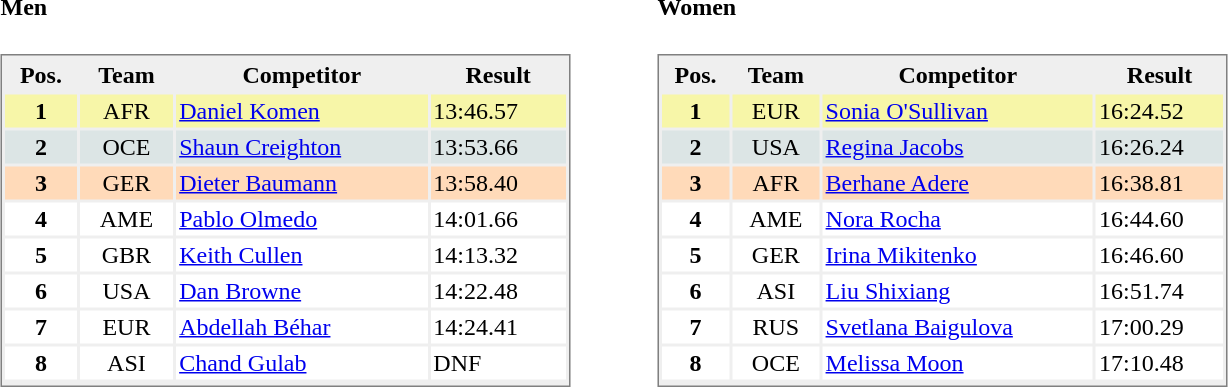<table>
<tr>
<td valign="top"><br><h4>Men</h4><table style="border-style:solid;border-width:1px;border-color:#808080;background-color:#EFEFEF" cellspacing="2" cellpadding="2" width="380px">
<tr bgcolor="#EFEFEF">
<th>Pos.</th>
<th>Team</th>
<th>Competitor</th>
<th>Result</th>
</tr>
<tr align="center" valign="top" bgcolor="#F7F6A8">
<th>1</th>
<td>AFR</td>
<td align="left"><a href='#'>Daniel Komen</a></td>
<td align="left">13:46.57</td>
</tr>
<tr align="center" valign="top" bgcolor="#DCE5E5">
<th>2</th>
<td>OCE</td>
<td align="left"><a href='#'>Shaun Creighton</a></td>
<td align="left">13:53.66</td>
</tr>
<tr align="center" valign="top" bgcolor="#FFDAB9">
<th>3</th>
<td>GER</td>
<td align="left"><a href='#'>Dieter Baumann</a></td>
<td align="left">13:58.40</td>
</tr>
<tr align="center" valign="top" bgcolor="#FFFFFF">
<th>4</th>
<td>AME</td>
<td align="left"><a href='#'>Pablo Olmedo</a></td>
<td align="left">14:01.66</td>
</tr>
<tr align="center" valign="top" bgcolor="#FFFFFF">
<th>5</th>
<td>GBR</td>
<td align="left"><a href='#'>Keith Cullen</a></td>
<td align="left">14:13.32</td>
</tr>
<tr align="center" valign="top" bgcolor="#FFFFFF">
<th>6</th>
<td>USA</td>
<td align="left"><a href='#'>Dan Browne</a></td>
<td align="left">14:22.48</td>
</tr>
<tr align="center" valign="top" bgcolor="#FFFFFF">
<th>7</th>
<td>EUR</td>
<td align="left"><a href='#'>Abdellah Béhar</a></td>
<td align="left">14:24.41</td>
</tr>
<tr align="center" valign="top" bgcolor="#FFFFFF">
<th>8</th>
<td>ASI</td>
<td align="left"><a href='#'>Chand Gulab</a></td>
<td align="left">DNF</td>
</tr>
<tr align="center" valign="top" bgcolor="#FFFFFF">
</tr>
</table>
</td>
<td width="50"> </td>
<td valign="top"><br><h4>Women</h4><table style="border-style:solid;border-width:1px;border-color:#808080;background-color:#EFEFEF" cellspacing="2" cellpadding="2" width="380px">
<tr bgcolor="#EFEFEF">
<th>Pos.</th>
<th>Team</th>
<th>Competitor</th>
<th>Result</th>
</tr>
<tr align="center" valign="top" bgcolor="#F7F6A8">
<th>1</th>
<td>EUR</td>
<td align="left"><a href='#'>Sonia O'Sullivan</a></td>
<td align="left">16:24.52</td>
</tr>
<tr align="center" valign="top" bgcolor="#DCE5E5">
<th>2</th>
<td>USA</td>
<td align="left"><a href='#'>Regina Jacobs</a></td>
<td align="left">16:26.24</td>
</tr>
<tr align="center" valign="top" bgcolor="#FFDAB9">
<th>3</th>
<td>AFR</td>
<td align="left"><a href='#'>Berhane Adere</a></td>
<td align="left">16:38.81</td>
</tr>
<tr align="center" valign="top" bgcolor="#FFFFFF">
<th>4</th>
<td>AME</td>
<td align="left"><a href='#'>Nora Rocha</a></td>
<td align="left">16:44.60</td>
</tr>
<tr align="center" valign="top" bgcolor="#FFFFFF">
<th>5</th>
<td>GER</td>
<td align="left"><a href='#'>Irina Mikitenko</a></td>
<td align="left">16:46.60</td>
</tr>
<tr align="center" valign="top" bgcolor="#FFFFFF">
<th>6</th>
<td>ASI</td>
<td align="left"><a href='#'>Liu Shixiang</a></td>
<td align="left">16:51.74</td>
</tr>
<tr align="center" valign="top" bgcolor="#FFFFFF">
<th>7</th>
<td>RUS</td>
<td align="left"><a href='#'>Svetlana Baigulova</a></td>
<td align="left">17:00.29</td>
</tr>
<tr align="center" valign="top" bgcolor="#FFFFFF">
<th>8</th>
<td>OCE</td>
<td align="left"><a href='#'>Melissa Moon</a></td>
<td align="left">17:10.48</td>
</tr>
<tr align="center" valign="top" bgcolor="#FFFFFF">
</tr>
</table>
</td>
</tr>
</table>
